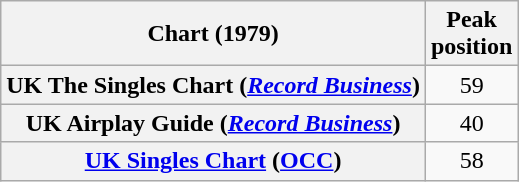<table class="wikitable plainrowheaders" style="text-align:center">
<tr>
<th>Chart (1979)</th>
<th>Peak<br>position</th>
</tr>
<tr>
<th scope="row">UK The Singles Chart (<em><a href='#'>Record Business</a></em>)</th>
<td style="text-align:center;">59</td>
</tr>
<tr>
<th scope="row">UK Airplay Guide (<em><a href='#'>Record Business</a></em>)</th>
<td style="text-align:center;">40</td>
</tr>
<tr>
<th scope="row"><a href='#'>UK Singles Chart</a> (<a href='#'>OCC</a>)</th>
<td style="text-align:center;">58</td>
</tr>
</table>
